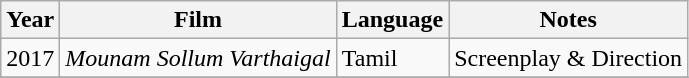<table class="wikitable sortable">
<tr>
<th>Year</th>
<th>Film</th>
<th>Language</th>
<th>Notes</th>
</tr>
<tr>
<td>2017</td>
<td><em>Mounam Sollum Varthaigal</em></td>
<td>Tamil</td>
<td>Screenplay & Direction</td>
</tr>
<tr>
</tr>
</table>
